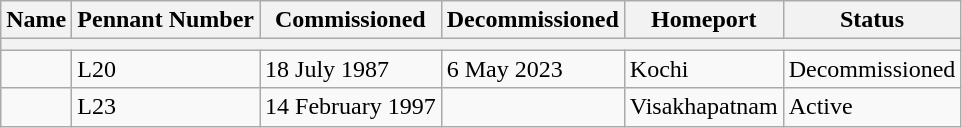<table class="wikitable">
<tr>
<th>Name</th>
<th>Pennant Number</th>
<th>Commissioned</th>
<th>Decommissioned</th>
<th>Homeport</th>
<th>Status</th>
</tr>
<tr>
<th colspan='6'></th>
</tr>
<tr>
<td></td>
<td>L20</td>
<td>18 July 1987</td>
<td>6 May 2023</td>
<td>Kochi</td>
<td>Decommissioned</td>
</tr>
<tr>
<td></td>
<td>L23</td>
<td>14 February 1997</td>
<td></td>
<td>Visakhapatnam</td>
<td>Active</td>
</tr>
</table>
